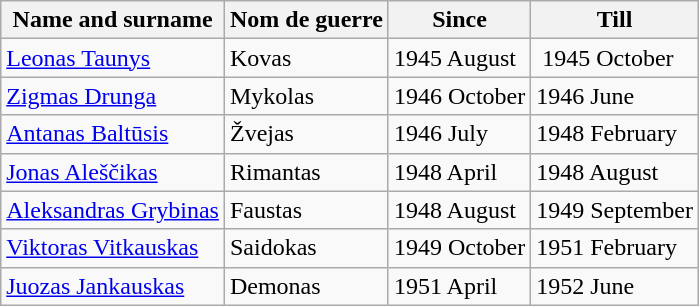<table class="wikitable sortable">
<tr>
<th>Name and surname</th>
<th>Nom de guerre</th>
<th>Since</th>
<th>Till</th>
</tr>
<tr>
<td><a href='#'>Leonas Taunys</a></td>
<td>Kovas</td>
<td>1945 August</td>
<td> 1945 October</td>
</tr>
<tr>
<td><a href='#'>Zigmas Drunga</a></td>
<td>Mykolas</td>
<td>1946 October</td>
<td>1946 June</td>
</tr>
<tr>
<td><a href='#'>Antanas Baltūsis</a></td>
<td>Žvejas</td>
<td>1946 July</td>
<td>1948 February</td>
</tr>
<tr>
<td><a href='#'>Jonas Aleščikas</a></td>
<td>Rimantas</td>
<td>1948 April</td>
<td>1948 August</td>
</tr>
<tr>
<td><a href='#'>Aleksandras Grybinas</a></td>
<td>Faustas</td>
<td>1948 August</td>
<td>1949 September</td>
</tr>
<tr>
<td><a href='#'>Viktoras Vitkauskas</a></td>
<td>Saidokas</td>
<td>1949 October</td>
<td>1951 February</td>
</tr>
<tr>
<td><a href='#'>Juozas Jankauskas</a></td>
<td>Demonas</td>
<td>1951 April</td>
<td>1952 June</td>
</tr>
</table>
